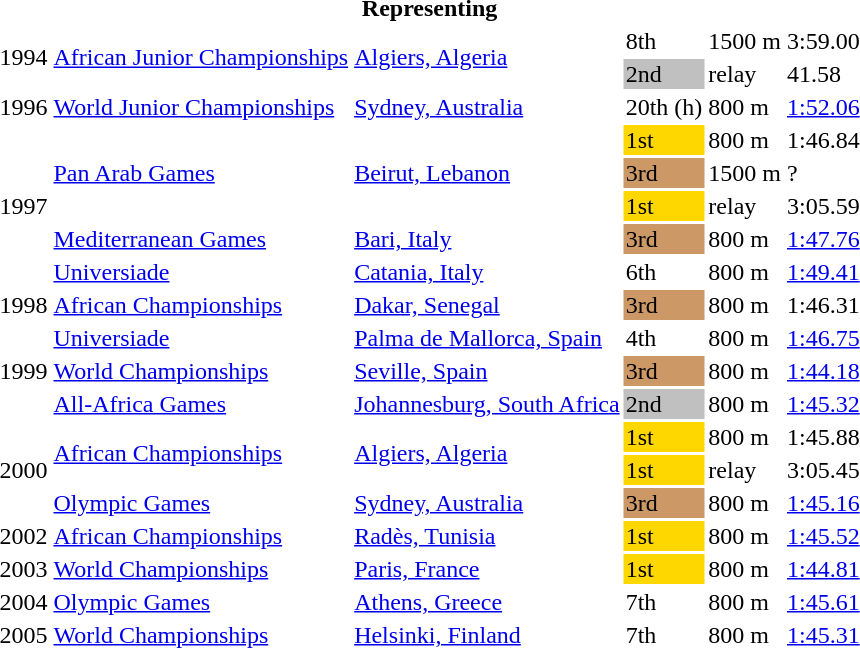<table>
<tr>
<th colspan="6">Representing </th>
</tr>
<tr>
<td rowspan=2>1994</td>
<td rowspan=2><a href='#'>African Junior Championships</a></td>
<td rowspan=2><a href='#'>Algiers, Algeria</a></td>
<td>8th</td>
<td>1500 m</td>
<td>3:59.00</td>
</tr>
<tr>
<td bgcolor=silver>2nd</td>
<td> relay</td>
<td>41.58</td>
</tr>
<tr>
<td>1996</td>
<td><a href='#'>World Junior Championships</a></td>
<td><a href='#'>Sydney, Australia</a></td>
<td>20th (h)</td>
<td>800 m</td>
<td><a href='#'>1:52.06</a></td>
</tr>
<tr>
<td rowspan=5>1997</td>
<td rowspan=3><a href='#'>Pan Arab Games</a></td>
<td rowspan=3><a href='#'>Beirut, Lebanon</a></td>
<td bgcolor=gold>1st</td>
<td>800 m</td>
<td>1:46.84</td>
</tr>
<tr>
<td bgcolor=cc9966>3rd</td>
<td>1500 m</td>
<td>?</td>
</tr>
<tr>
<td bgcolor=gold>1st</td>
<td> relay</td>
<td>3:05.59</td>
</tr>
<tr>
<td><a href='#'>Mediterranean Games</a></td>
<td><a href='#'>Bari, Italy</a></td>
<td bgcolor=cc9966>3rd</td>
<td>800 m</td>
<td><a href='#'>1:47.76</a></td>
</tr>
<tr>
<td><a href='#'>Universiade</a></td>
<td><a href='#'>Catania, Italy</a></td>
<td>6th</td>
<td>800 m</td>
<td><a href='#'>1:49.41</a></td>
</tr>
<tr>
<td>1998</td>
<td><a href='#'>African Championships</a></td>
<td><a href='#'>Dakar, Senegal</a></td>
<td bgcolor=cc9966>3rd</td>
<td>800 m</td>
<td>1:46.31</td>
</tr>
<tr>
<td rowspan=3>1999</td>
<td><a href='#'>Universiade</a></td>
<td><a href='#'>Palma de Mallorca, Spain</a></td>
<td>4th</td>
<td>800 m</td>
<td><a href='#'>1:46.75</a></td>
</tr>
<tr>
<td><a href='#'>World Championships</a></td>
<td><a href='#'>Seville, Spain</a></td>
<td bgcolor=cc9966>3rd</td>
<td>800 m</td>
<td><a href='#'>1:44.18</a></td>
</tr>
<tr>
<td><a href='#'>All-Africa Games</a></td>
<td><a href='#'>Johannesburg, South Africa</a></td>
<td bgcolor=silver>2nd</td>
<td>800 m</td>
<td><a href='#'>1:45.32</a></td>
</tr>
<tr>
<td rowspan=3>2000</td>
<td rowspan=2><a href='#'>African Championships</a></td>
<td rowspan=2><a href='#'>Algiers, Algeria</a></td>
<td bgcolor=gold>1st</td>
<td>800 m</td>
<td>1:45.88</td>
</tr>
<tr>
<td bgcolor=gold>1st</td>
<td> relay</td>
<td>3:05.45</td>
</tr>
<tr>
<td><a href='#'>Olympic Games</a></td>
<td><a href='#'>Sydney, Australia</a></td>
<td bgcolor=cc9966>3rd</td>
<td>800 m</td>
<td><a href='#'>1:45.16</a></td>
</tr>
<tr>
<td>2002</td>
<td><a href='#'>African Championships</a></td>
<td><a href='#'>Radès, Tunisia</a></td>
<td bgcolor=gold>1st</td>
<td>800 m</td>
<td><a href='#'>1:45.52</a></td>
</tr>
<tr>
<td>2003</td>
<td><a href='#'>World Championships</a></td>
<td><a href='#'>Paris, France</a></td>
<td bgcolor=gold>1st</td>
<td>800 m</td>
<td><a href='#'>1:44.81</a></td>
</tr>
<tr>
<td>2004</td>
<td><a href='#'>Olympic Games</a></td>
<td><a href='#'>Athens, Greece</a></td>
<td>7th</td>
<td>800 m</td>
<td><a href='#'>1:45.61</a></td>
</tr>
<tr>
<td>2005</td>
<td><a href='#'>World Championships</a></td>
<td><a href='#'>Helsinki, Finland</a></td>
<td>7th</td>
<td>800 m</td>
<td><a href='#'>1:45.31</a></td>
</tr>
</table>
